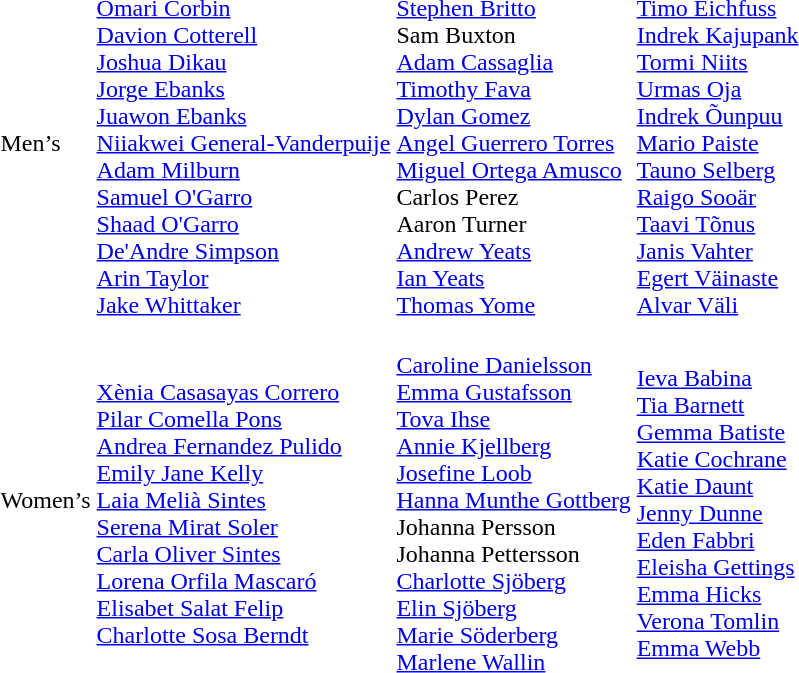<table>
<tr>
<td>Men’s</td>
<td><br><a href='#'>Omari Corbin</a><br><a href='#'>Davion Cotterell</a><br><a href='#'>Joshua Dikau</a><br><a href='#'>Jorge Ebanks</a><br><a href='#'>Juawon Ebanks</a><br><a href='#'>Niiakwei General-Vanderpuije</a><br><a href='#'>Adam Milburn</a><br><a href='#'>Samuel O'Garro</a><br><a href='#'>Shaad O'Garro</a><br><a href='#'>De'Andre Simpson</a><br><a href='#'>Arin Taylor</a><br><a href='#'>Jake Whittaker</a></td>
<td><br><a href='#'>Stephen Britto</a><br>Sam Buxton<br><a href='#'>Adam Cassaglia</a><br><a href='#'>Timothy Fava</a><br><a href='#'>Dylan Gomez</a><br><a href='#'>Angel Guerrero Torres</a><br><a href='#'>Miguel Ortega Amusco</a><br>Carlos Perez<br>Aaron Turner<br><a href='#'>Andrew Yeats</a><br><a href='#'>Ian Yeats</a><br><a href='#'>Thomas Yome</a></td>
<td><br><a href='#'>Timo Eichfuss</a><br><a href='#'>Indrek Kajupank</a><br><a href='#'>Tormi Niits</a><br><a href='#'>Urmas Oja</a><br><a href='#'>Indrek Õunpuu</a><br><a href='#'>Mario Paiste</a><br><a href='#'>Tauno Selberg</a><br><a href='#'>Raigo Sooär</a><br><a href='#'>Taavi Tõnus</a><br><a href='#'>Janis Vahter</a><br><a href='#'>Egert Väinaste</a><br><a href='#'>Alvar Väli</a></td>
</tr>
<tr>
<td>Women’s</td>
<td><br><a href='#'>Xènia Casasayas Correro</a><br><a href='#'>Pilar Comella Pons</a><br><a href='#'>Andrea Fernandez Pulido</a><br><a href='#'>Emily Jane Kelly</a><br><a href='#'>Laia Melià Sintes</a><br><a href='#'>Serena Mirat Soler</a><br><a href='#'>Carla Oliver Sintes</a><br><a href='#'>Lorena Orfila Mascaró</a><br><a href='#'>Elisabet Salat Felip</a><br><a href='#'>Charlotte Sosa Berndt</a></td>
<td><br><a href='#'>Caroline Danielsson</a><br><a href='#'>Emma Gustafsson</a><br><a href='#'>Tova Ihse</a><br><a href='#'>Annie Kjellberg</a><br><a href='#'>Josefine Loob</a><br><a href='#'>Hanna Munthe Gottberg</a><br>Johanna Persson<br>Johanna Pettersson<br><a href='#'>Charlotte Sjöberg</a><br><a href='#'>Elin Sjöberg</a><br><a href='#'>Marie Söderberg</a><br><a href='#'>Marlene Wallin</a></td>
<td><br><a href='#'>Ieva Babina</a><br><a href='#'>Tia Barnett</a><br><a href='#'>Gemma Batiste</a><br><a href='#'>Katie Cochrane</a><br><a href='#'>Katie Daunt</a><br><a href='#'>Jenny Dunne</a><br><a href='#'>Eden Fabbri</a><br><a href='#'>Eleisha Gettings</a><br><a href='#'>Emma Hicks</a><br><a href='#'>Verona Tomlin</a><br><a href='#'>Emma Webb</a></td>
</tr>
<tr>
</tr>
</table>
